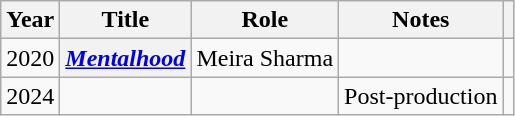<table class="wikitable plainrowheaders sortable">
<tr>
<th scope=col>Year</th>
<th scope=col>Title</th>
<th scope=col>Role</th>
<th scope=col>Notes</th>
<th scope=col class="unsortable"></th>
</tr>
<tr>
<td>2020</td>
<th scope=row><em><a href='#'>Mentalhood</a></em></th>
<td>Meira Sharma</td>
<td></td>
<td style="text-align:center;"></td>
</tr>
<tr>
<td>2024</td>
<td></td>
<td></td>
<td>Post-production</td>
<td style="text-align:center;"></td>
</tr>
</table>
